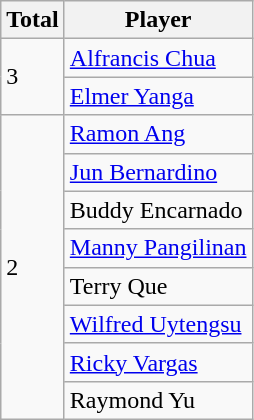<table class="wikitable">
<tr>
<th>Total</th>
<th>Player</th>
</tr>
<tr>
<td rowspan=2>3</td>
<td><a href='#'>Alfrancis Chua</a></td>
</tr>
<tr>
<td><a href='#'>Elmer Yanga</a></td>
</tr>
<tr>
<td rowspan=8>2</td>
<td><a href='#'>Ramon Ang</a></td>
</tr>
<tr>
<td><a href='#'>Jun Bernardino</a></td>
</tr>
<tr>
<td>Buddy Encarnado</td>
</tr>
<tr>
<td><a href='#'>Manny Pangilinan</a></td>
</tr>
<tr>
<td>Terry Que</td>
</tr>
<tr>
<td><a href='#'>Wilfred Uytengsu</a></td>
</tr>
<tr>
<td><a href='#'>Ricky Vargas</a></td>
</tr>
<tr>
<td>Raymond Yu</td>
</tr>
</table>
